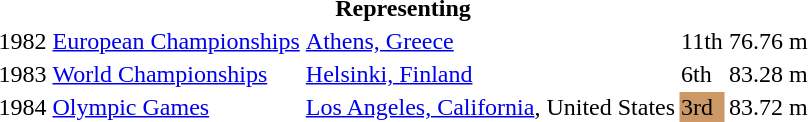<table>
<tr>
<th colspan="5">Representing </th>
</tr>
<tr>
<td>1982</td>
<td><a href='#'>European Championships</a></td>
<td><a href='#'>Athens, Greece</a></td>
<td>11th</td>
<td>76.76 m</td>
</tr>
<tr>
<td>1983</td>
<td><a href='#'>World Championships</a></td>
<td><a href='#'>Helsinki, Finland</a></td>
<td>6th</td>
<td>83.28 m</td>
</tr>
<tr>
<td>1984</td>
<td><a href='#'>Olympic Games</a></td>
<td><a href='#'>Los Angeles, California</a>, United States</td>
<td bgcolor="cc9966">3rd</td>
<td>83.72 m</td>
</tr>
</table>
